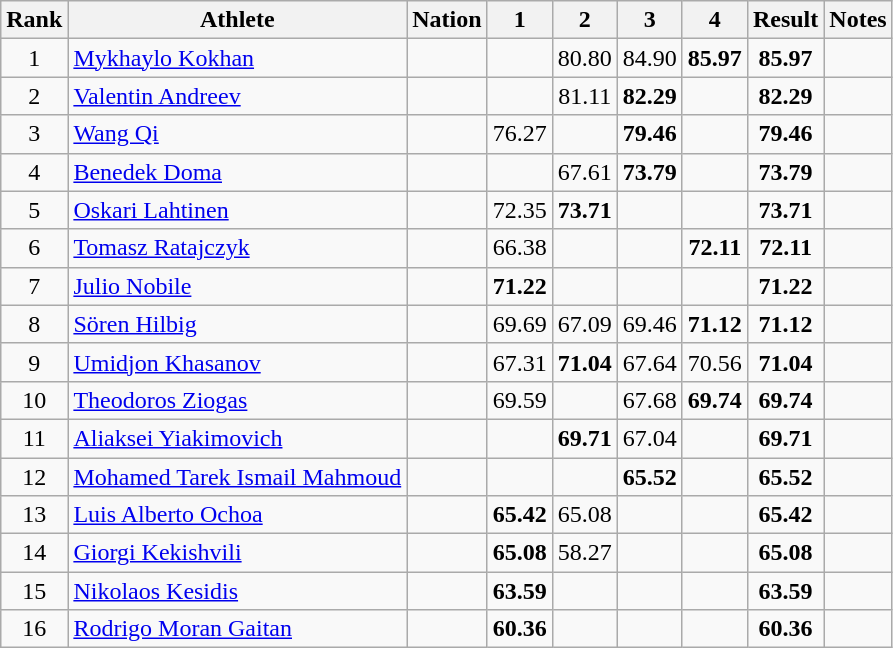<table class="wikitable sortable" style="text-align:center">
<tr>
<th>Rank</th>
<th>Athlete</th>
<th>Nation</th>
<th>1</th>
<th>2</th>
<th>3</th>
<th>4</th>
<th>Result</th>
<th>Notes</th>
</tr>
<tr>
<td>1</td>
<td align=left><a href='#'>Mykhaylo Kokhan</a></td>
<td align=left></td>
<td></td>
<td>80.80</td>
<td>84.90</td>
<td><strong>85.97</strong></td>
<td><strong>85.97</strong></td>
<td></td>
</tr>
<tr>
<td>2</td>
<td align=left><a href='#'>Valentin Andreev</a></td>
<td align=left></td>
<td></td>
<td>81.11</td>
<td><strong>82.29</strong></td>
<td></td>
<td><strong>82.29</strong></td>
<td></td>
</tr>
<tr>
<td>3</td>
<td align=left><a href='#'>Wang Qi</a></td>
<td align=left></td>
<td>76.27</td>
<td></td>
<td><strong>79.46</strong></td>
<td></td>
<td><strong>79.46</strong></td>
<td></td>
</tr>
<tr>
<td>4</td>
<td align=left><a href='#'>Benedek Doma</a></td>
<td align=left></td>
<td></td>
<td>67.61</td>
<td><strong>73.79</strong></td>
<td></td>
<td><strong>73.79</strong></td>
<td></td>
</tr>
<tr>
<td>5</td>
<td align=left><a href='#'>Oskari Lahtinen</a></td>
<td align=left></td>
<td>72.35</td>
<td><strong>73.71</strong></td>
<td></td>
<td></td>
<td><strong>73.71</strong></td>
<td></td>
</tr>
<tr>
<td>6</td>
<td align=left><a href='#'>Tomasz Ratajczyk</a></td>
<td align=left></td>
<td>66.38</td>
<td></td>
<td></td>
<td><strong>72.11</strong></td>
<td><strong>72.11</strong></td>
<td></td>
</tr>
<tr>
<td>7</td>
<td align=left><a href='#'>Julio Nobile</a></td>
<td align=left></td>
<td><strong>71.22</strong></td>
<td></td>
<td></td>
<td></td>
<td><strong>71.22</strong></td>
<td></td>
</tr>
<tr>
<td>8</td>
<td align=left><a href='#'>Sören Hilbig</a></td>
<td align=left></td>
<td>69.69</td>
<td>67.09</td>
<td>69.46</td>
<td><strong>71.12</strong></td>
<td><strong>71.12</strong></td>
<td></td>
</tr>
<tr>
<td>9</td>
<td align=left><a href='#'>Umidjon Khasanov</a></td>
<td align=left></td>
<td>67.31</td>
<td><strong>71.04</strong></td>
<td>67.64</td>
<td>70.56</td>
<td><strong>71.04</strong></td>
<td></td>
</tr>
<tr>
<td>10</td>
<td align=left><a href='#'>Theodoros Ziogas</a></td>
<td align=left></td>
<td>69.59</td>
<td></td>
<td>67.68</td>
<td><strong>69.74</strong></td>
<td><strong>69.74</strong></td>
<td></td>
</tr>
<tr>
<td>11</td>
<td align=left><a href='#'>Aliaksei Yiakimovich</a></td>
<td align=left></td>
<td></td>
<td><strong>69.71</strong></td>
<td>67.04</td>
<td></td>
<td><strong>69.71</strong></td>
<td></td>
</tr>
<tr>
<td>12</td>
<td align=left><a href='#'>Mohamed Tarek Ismail Mahmoud</a></td>
<td align=left></td>
<td></td>
<td></td>
<td><strong>65.52</strong></td>
<td></td>
<td><strong>65.52</strong></td>
<td></td>
</tr>
<tr>
<td>13</td>
<td align=left><a href='#'>Luis Alberto Ochoa</a></td>
<td align=left></td>
<td><strong>65.42</strong></td>
<td>65.08</td>
<td></td>
<td></td>
<td><strong>65.42</strong></td>
<td></td>
</tr>
<tr>
<td>14</td>
<td align=left><a href='#'>Giorgi Kekishvili</a></td>
<td align=left></td>
<td><strong>65.08</strong></td>
<td>58.27</td>
<td></td>
<td></td>
<td><strong>65.08</strong></td>
<td></td>
</tr>
<tr>
<td>15</td>
<td align=left><a href='#'>Nikolaos Kesidis</a></td>
<td align=left></td>
<td><strong>63.59</strong></td>
<td></td>
<td></td>
<td></td>
<td><strong>63.59</strong></td>
<td></td>
</tr>
<tr>
<td>16</td>
<td align=left><a href='#'>Rodrigo Moran Gaitan</a></td>
<td align=left></td>
<td><strong>60.36</strong></td>
<td></td>
<td></td>
<td></td>
<td><strong> 60.36 </strong></td>
<td></td>
</tr>
</table>
